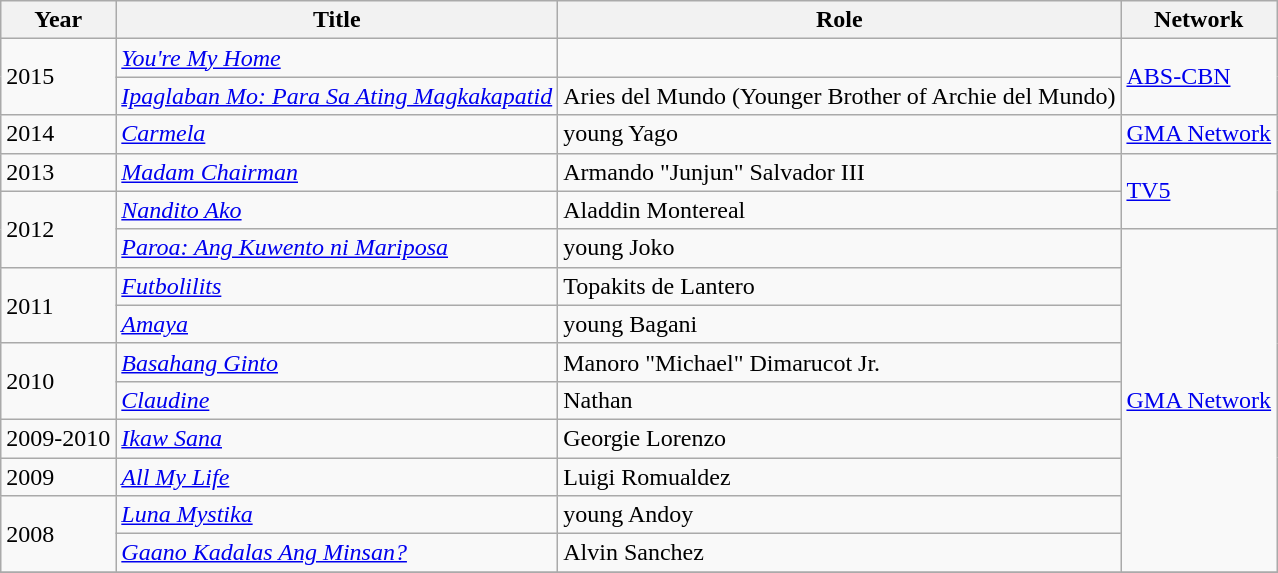<table class="wikitable" style="font-size: 100%;">
<tr>
<th>Year</th>
<th>Title</th>
<th>Role</th>
<th>Network</th>
</tr>
<tr>
<td rowspan="2">2015</td>
<td><em><a href='#'>You're My Home</a></em></td>
<td></td>
<td rowspan=2><a href='#'>ABS-CBN</a></td>
</tr>
<tr>
<td><em><a href='#'>Ipaglaban Mo: Para Sa Ating Magkakapatid</a></em></td>
<td>Aries del Mundo (Younger Brother of Archie del Mundo)</td>
</tr>
<tr>
<td>2014</td>
<td><em><a href='#'>Carmela</a></em></td>
<td>young Yago</td>
<td><a href='#'>GMA Network</a></td>
</tr>
<tr>
<td>2013</td>
<td><em><a href='#'>Madam Chairman</a></em></td>
<td>Armando "Junjun" Salvador III</td>
<td rowspan=2><a href='#'>TV5</a></td>
</tr>
<tr>
<td rowspan="2">2012</td>
<td><em><a href='#'>Nandito Ako</a></em></td>
<td>Aladdin Montereal</td>
</tr>
<tr>
<td><em><a href='#'>Paroa: Ang Kuwento ni Mariposa</a></em></td>
<td>young Joko</td>
<td rowspan="9"><a href='#'>GMA Network</a></td>
</tr>
<tr>
<td rowspan="2">2011</td>
<td><em><a href='#'>Futbolilits</a></em></td>
<td>Topakits de Lantero</td>
</tr>
<tr>
<td><em><a href='#'>Amaya</a></em></td>
<td>young Bagani</td>
</tr>
<tr>
<td rowspan="2">2010</td>
<td><em><a href='#'>Basahang Ginto</a></em></td>
<td>Manoro "Michael" Dimarucot Jr.</td>
</tr>
<tr>
<td><em><a href='#'>Claudine</a></em></td>
<td>Nathan</td>
</tr>
<tr>
<td>2009-2010</td>
<td><em><a href='#'>Ikaw Sana</a></em></td>
<td>Georgie Lorenzo</td>
</tr>
<tr>
<td>2009</td>
<td><em><a href='#'>All My Life</a></em></td>
<td>Luigi Romualdez</td>
</tr>
<tr>
<td rowspan="2">2008</td>
<td><em><a href='#'>Luna Mystika</a></em></td>
<td>young Andoy</td>
</tr>
<tr>
<td><em><a href='#'>Gaano Kadalas Ang Minsan?</a></em></td>
<td>Alvin Sanchez</td>
</tr>
<tr>
</tr>
</table>
